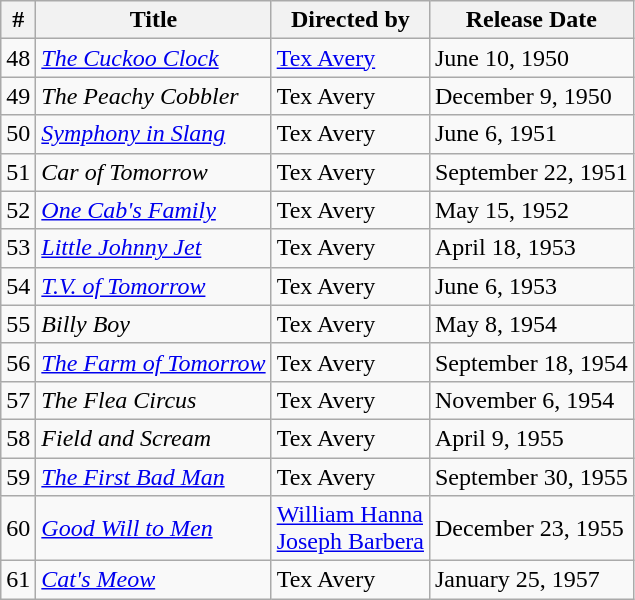<table class="wikitable">
<tr>
<th>#</th>
<th>Title</th>
<th>Directed by</th>
<th>Release Date</th>
</tr>
<tr>
<td>48</td>
<td><em><a href='#'>The Cuckoo Clock</a></em> </td>
<td><a href='#'>Tex Avery</a></td>
<td>June 10, 1950</td>
</tr>
<tr>
<td>49</td>
<td><em>The Peachy Cobbler</em> </td>
<td>Tex Avery</td>
<td>December 9, 1950</td>
</tr>
<tr>
<td>50</td>
<td><em><a href='#'>Symphony in Slang</a></em> </td>
<td>Tex Avery</td>
<td>June 6, 1951</td>
</tr>
<tr>
<td>51</td>
<td><em>Car of Tomorrow</em></td>
<td>Tex Avery</td>
<td>September 22, 1951</td>
</tr>
<tr>
<td>52</td>
<td><em><a href='#'>One Cab's Family</a></em></td>
<td>Tex Avery</td>
<td>May 15, 1952</td>
</tr>
<tr>
<td>53</td>
<td><em><a href='#'>Little Johnny Jet</a></em></td>
<td>Tex Avery</td>
<td>April 18, 1953</td>
</tr>
<tr>
<td>54</td>
<td><em><a href='#'>T.V. of Tomorrow</a></em></td>
<td>Tex Avery</td>
<td>June 6, 1953</td>
</tr>
<tr>
<td>55</td>
<td><em>Billy Boy</em></td>
<td>Tex Avery</td>
<td>May 8, 1954</td>
</tr>
<tr>
<td>56</td>
<td><em><a href='#'>The Farm of Tomorrow</a></em></td>
<td>Tex Avery</td>
<td>September 18, 1954</td>
</tr>
<tr>
<td>57</td>
<td><em>The Flea Circus</em></td>
<td>Tex Avery</td>
<td>November 6, 1954</td>
</tr>
<tr>
<td>58</td>
<td><em>Field and Scream</em></td>
<td>Tex Avery</td>
<td>April 9, 1955</td>
</tr>
<tr>
<td>59</td>
<td><em><a href='#'>The First Bad Man</a></em></td>
<td>Tex Avery</td>
<td>September 30, 1955</td>
</tr>
<tr>
<td>60</td>
<td><em><a href='#'>Good Will to Men</a></em></td>
<td><a href='#'>William Hanna</a><br><a href='#'>Joseph Barbera</a></td>
<td>December 23, 1955</td>
</tr>
<tr>
<td>61</td>
<td><em><a href='#'>Cat's Meow</a></em></td>
<td>Tex Avery</td>
<td>January 25, 1957</td>
</tr>
</table>
